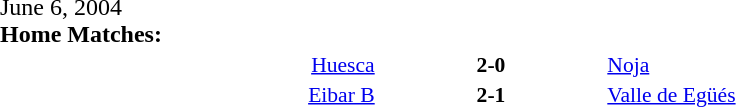<table width=100% cellspacing=1>
<tr>
<th width=20%></th>
<th width=12%></th>
<th width=20%></th>
<th></th>
</tr>
<tr>
<td>June 6, 2004<br><strong>Home Matches:</strong></td>
</tr>
<tr style=font-size:90%>
<td align=right><a href='#'>Huesca</a></td>
<td align=center><strong>2-0</strong></td>
<td><a href='#'>Noja</a></td>
</tr>
<tr style=font-size:90%>
<td align=right><a href='#'>Eibar B</a></td>
<td align=center><strong>2-1</strong></td>
<td><a href='#'>Valle de Egüés</a></td>
</tr>
</table>
